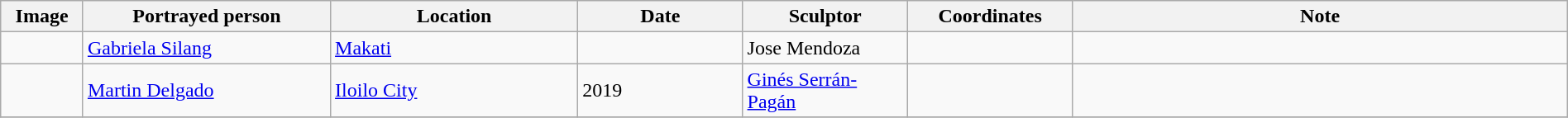<table class="wikitable sortable"  style="width:100%;">
<tr>
<th width="5%" align="left" class="unsortable">Image</th>
<th width="15%" align="left">Portrayed person</th>
<th width="15%" align="left">Location</th>
<th width="10%" align="left">Date</th>
<th width="10%" align="left">Sculptor</th>
<th width="10%" align="left">Coordinates</th>
<th width="30%" align="left">Note</th>
</tr>
<tr>
<td></td>
<td><a href='#'>Gabriela Silang</a></td>
<td><a href='#'>Makati</a></td>
<td></td>
<td>Jose Mendoza</td>
<td></td>
<td></td>
</tr>
<tr>
<td></td>
<td><a href='#'>Martin Delgado</a></td>
<td><a href='#'>Iloilo City</a></td>
<td>2019</td>
<td><a href='#'>Ginés Serrán-Pagán</a></td>
<td></td>
<td></td>
</tr>
<tr>
</tr>
</table>
